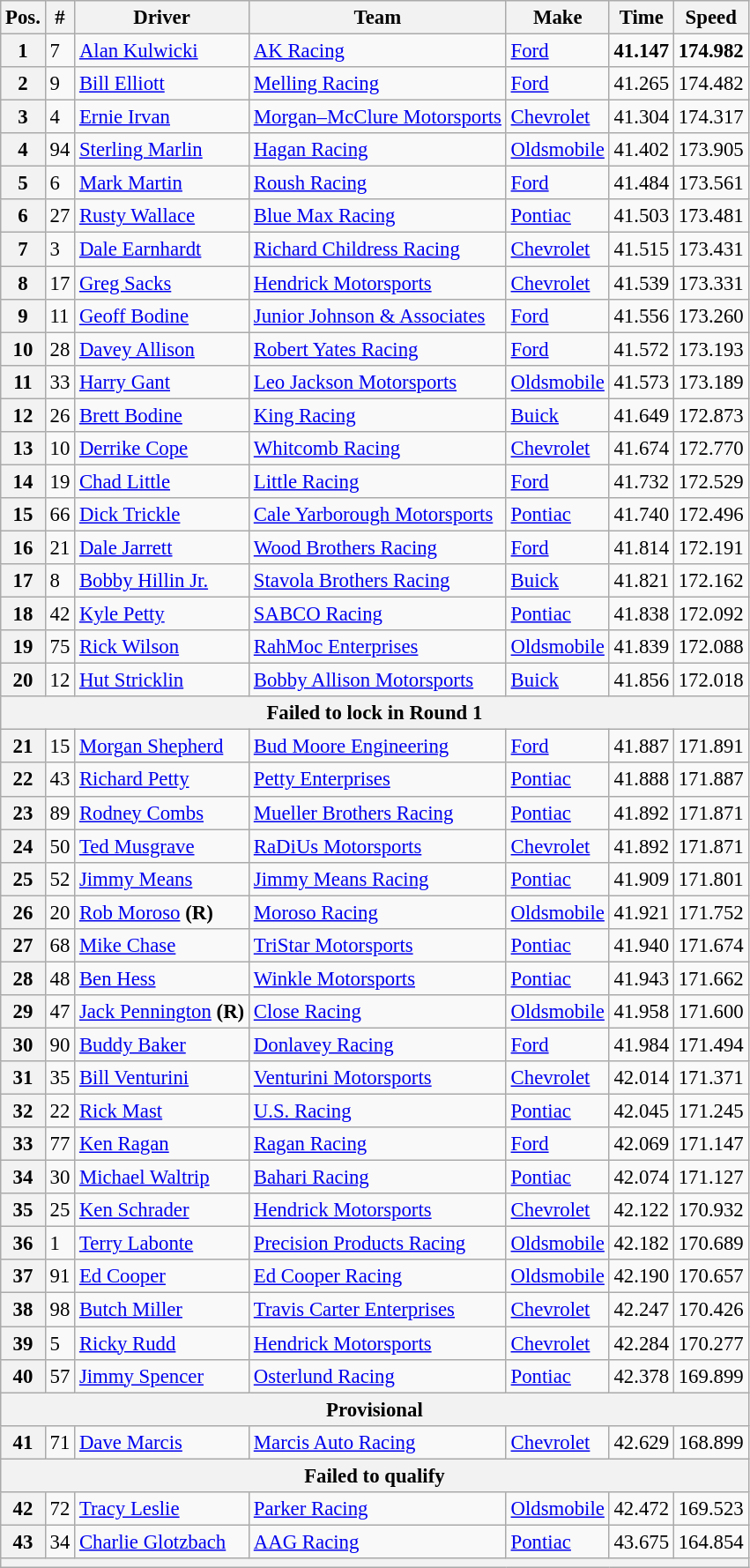<table class="wikitable" style="font-size:95%">
<tr>
<th>Pos.</th>
<th>#</th>
<th>Driver</th>
<th>Team</th>
<th>Make</th>
<th>Time</th>
<th>Speed</th>
</tr>
<tr>
<th>1</th>
<td>7</td>
<td><a href='#'>Alan Kulwicki</a></td>
<td><a href='#'>AK Racing</a></td>
<td><a href='#'>Ford</a></td>
<td><strong>41.147</strong></td>
<td><strong>174.982</strong></td>
</tr>
<tr>
<th>2</th>
<td>9</td>
<td><a href='#'>Bill Elliott</a></td>
<td><a href='#'>Melling Racing</a></td>
<td><a href='#'>Ford</a></td>
<td>41.265</td>
<td>174.482</td>
</tr>
<tr>
<th>3</th>
<td>4</td>
<td><a href='#'>Ernie Irvan</a></td>
<td><a href='#'>Morgan–McClure Motorsports</a></td>
<td><a href='#'>Chevrolet</a></td>
<td>41.304</td>
<td>174.317</td>
</tr>
<tr>
<th>4</th>
<td>94</td>
<td><a href='#'>Sterling Marlin</a></td>
<td><a href='#'>Hagan Racing</a></td>
<td><a href='#'>Oldsmobile</a></td>
<td>41.402</td>
<td>173.905</td>
</tr>
<tr>
<th>5</th>
<td>6</td>
<td><a href='#'>Mark Martin</a></td>
<td><a href='#'>Roush Racing</a></td>
<td><a href='#'>Ford</a></td>
<td>41.484</td>
<td>173.561</td>
</tr>
<tr>
<th>6</th>
<td>27</td>
<td><a href='#'>Rusty Wallace</a></td>
<td><a href='#'>Blue Max Racing</a></td>
<td><a href='#'>Pontiac</a></td>
<td>41.503</td>
<td>173.481</td>
</tr>
<tr>
<th>7</th>
<td>3</td>
<td><a href='#'>Dale Earnhardt</a></td>
<td><a href='#'>Richard Childress Racing</a></td>
<td><a href='#'>Chevrolet</a></td>
<td>41.515</td>
<td>173.431</td>
</tr>
<tr>
<th>8</th>
<td>17</td>
<td><a href='#'>Greg Sacks</a></td>
<td><a href='#'>Hendrick Motorsports</a></td>
<td><a href='#'>Chevrolet</a></td>
<td>41.539</td>
<td>173.331</td>
</tr>
<tr>
<th>9</th>
<td>11</td>
<td><a href='#'>Geoff Bodine</a></td>
<td><a href='#'>Junior Johnson & Associates</a></td>
<td><a href='#'>Ford</a></td>
<td>41.556</td>
<td>173.260</td>
</tr>
<tr>
<th>10</th>
<td>28</td>
<td><a href='#'>Davey Allison</a></td>
<td><a href='#'>Robert Yates Racing</a></td>
<td><a href='#'>Ford</a></td>
<td>41.572</td>
<td>173.193</td>
</tr>
<tr>
<th>11</th>
<td>33</td>
<td><a href='#'>Harry Gant</a></td>
<td><a href='#'>Leo Jackson Motorsports</a></td>
<td><a href='#'>Oldsmobile</a></td>
<td>41.573</td>
<td>173.189</td>
</tr>
<tr>
<th>12</th>
<td>26</td>
<td><a href='#'>Brett Bodine</a></td>
<td><a href='#'>King Racing</a></td>
<td><a href='#'>Buick</a></td>
<td>41.649</td>
<td>172.873</td>
</tr>
<tr>
<th>13</th>
<td>10</td>
<td><a href='#'>Derrike Cope</a></td>
<td><a href='#'>Whitcomb Racing</a></td>
<td><a href='#'>Chevrolet</a></td>
<td>41.674</td>
<td>172.770</td>
</tr>
<tr>
<th>14</th>
<td>19</td>
<td><a href='#'>Chad Little</a></td>
<td><a href='#'>Little Racing</a></td>
<td><a href='#'>Ford</a></td>
<td>41.732</td>
<td>172.529</td>
</tr>
<tr>
<th>15</th>
<td>66</td>
<td><a href='#'>Dick Trickle</a></td>
<td><a href='#'>Cale Yarborough Motorsports</a></td>
<td><a href='#'>Pontiac</a></td>
<td>41.740</td>
<td>172.496</td>
</tr>
<tr>
<th>16</th>
<td>21</td>
<td><a href='#'>Dale Jarrett</a></td>
<td><a href='#'>Wood Brothers Racing</a></td>
<td><a href='#'>Ford</a></td>
<td>41.814</td>
<td>172.191</td>
</tr>
<tr>
<th>17</th>
<td>8</td>
<td><a href='#'>Bobby Hillin Jr.</a></td>
<td><a href='#'>Stavola Brothers Racing</a></td>
<td><a href='#'>Buick</a></td>
<td>41.821</td>
<td>172.162</td>
</tr>
<tr>
<th>18</th>
<td>42</td>
<td><a href='#'>Kyle Petty</a></td>
<td><a href='#'>SABCO Racing</a></td>
<td><a href='#'>Pontiac</a></td>
<td>41.838</td>
<td>172.092</td>
</tr>
<tr>
<th>19</th>
<td>75</td>
<td><a href='#'>Rick Wilson</a></td>
<td><a href='#'>RahMoc Enterprises</a></td>
<td><a href='#'>Oldsmobile</a></td>
<td>41.839</td>
<td>172.088</td>
</tr>
<tr>
<th>20</th>
<td>12</td>
<td><a href='#'>Hut Stricklin</a></td>
<td><a href='#'>Bobby Allison Motorsports</a></td>
<td><a href='#'>Buick</a></td>
<td>41.856</td>
<td>172.018</td>
</tr>
<tr>
<th colspan="7">Failed to lock in Round 1</th>
</tr>
<tr>
<th>21</th>
<td>15</td>
<td><a href='#'>Morgan Shepherd</a></td>
<td><a href='#'>Bud Moore Engineering</a></td>
<td><a href='#'>Ford</a></td>
<td>41.887</td>
<td>171.891</td>
</tr>
<tr>
<th>22</th>
<td>43</td>
<td><a href='#'>Richard Petty</a></td>
<td><a href='#'>Petty Enterprises</a></td>
<td><a href='#'>Pontiac</a></td>
<td>41.888</td>
<td>171.887</td>
</tr>
<tr>
<th>23</th>
<td>89</td>
<td><a href='#'>Rodney Combs</a></td>
<td><a href='#'>Mueller Brothers Racing</a></td>
<td><a href='#'>Pontiac</a></td>
<td>41.892</td>
<td>171.871</td>
</tr>
<tr>
<th>24</th>
<td>50</td>
<td><a href='#'>Ted Musgrave</a></td>
<td><a href='#'>RaDiUs Motorsports</a></td>
<td><a href='#'>Chevrolet</a></td>
<td>41.892</td>
<td>171.871</td>
</tr>
<tr>
<th>25</th>
<td>52</td>
<td><a href='#'>Jimmy Means</a></td>
<td><a href='#'>Jimmy Means Racing</a></td>
<td><a href='#'>Pontiac</a></td>
<td>41.909</td>
<td>171.801</td>
</tr>
<tr>
<th>26</th>
<td>20</td>
<td><a href='#'>Rob Moroso</a> <strong>(R)</strong></td>
<td><a href='#'>Moroso Racing</a></td>
<td><a href='#'>Oldsmobile</a></td>
<td>41.921</td>
<td>171.752</td>
</tr>
<tr>
<th>27</th>
<td>68</td>
<td><a href='#'>Mike Chase</a></td>
<td><a href='#'>TriStar Motorsports</a></td>
<td><a href='#'>Pontiac</a></td>
<td>41.940</td>
<td>171.674</td>
</tr>
<tr>
<th>28</th>
<td>48</td>
<td><a href='#'>Ben Hess</a></td>
<td><a href='#'>Winkle Motorsports</a></td>
<td><a href='#'>Pontiac</a></td>
<td>41.943</td>
<td>171.662</td>
</tr>
<tr>
<th>29</th>
<td>47</td>
<td><a href='#'>Jack Pennington</a> <strong>(R)</strong></td>
<td><a href='#'>Close Racing</a></td>
<td><a href='#'>Oldsmobile</a></td>
<td>41.958</td>
<td>171.600</td>
</tr>
<tr>
<th>30</th>
<td>90</td>
<td><a href='#'>Buddy Baker</a></td>
<td><a href='#'>Donlavey Racing</a></td>
<td><a href='#'>Ford</a></td>
<td>41.984</td>
<td>171.494</td>
</tr>
<tr>
<th>31</th>
<td>35</td>
<td><a href='#'>Bill Venturini</a></td>
<td><a href='#'>Venturini Motorsports</a></td>
<td><a href='#'>Chevrolet</a></td>
<td>42.014</td>
<td>171.371</td>
</tr>
<tr>
<th>32</th>
<td>22</td>
<td><a href='#'>Rick Mast</a></td>
<td><a href='#'>U.S. Racing</a></td>
<td><a href='#'>Pontiac</a></td>
<td>42.045</td>
<td>171.245</td>
</tr>
<tr>
<th>33</th>
<td>77</td>
<td><a href='#'>Ken Ragan</a></td>
<td><a href='#'>Ragan Racing</a></td>
<td><a href='#'>Ford</a></td>
<td>42.069</td>
<td>171.147</td>
</tr>
<tr>
<th>34</th>
<td>30</td>
<td><a href='#'>Michael Waltrip</a></td>
<td><a href='#'>Bahari Racing</a></td>
<td><a href='#'>Pontiac</a></td>
<td>42.074</td>
<td>171.127</td>
</tr>
<tr>
<th>35</th>
<td>25</td>
<td><a href='#'>Ken Schrader</a></td>
<td><a href='#'>Hendrick Motorsports</a></td>
<td><a href='#'>Chevrolet</a></td>
<td>42.122</td>
<td>170.932</td>
</tr>
<tr>
<th>36</th>
<td>1</td>
<td><a href='#'>Terry Labonte</a></td>
<td><a href='#'>Precision Products Racing</a></td>
<td><a href='#'>Oldsmobile</a></td>
<td>42.182</td>
<td>170.689</td>
</tr>
<tr>
<th>37</th>
<td>91</td>
<td><a href='#'>Ed Cooper</a></td>
<td><a href='#'>Ed Cooper Racing</a></td>
<td><a href='#'>Oldsmobile</a></td>
<td>42.190</td>
<td>170.657</td>
</tr>
<tr>
<th>38</th>
<td>98</td>
<td><a href='#'>Butch Miller</a></td>
<td><a href='#'>Travis Carter Enterprises</a></td>
<td><a href='#'>Chevrolet</a></td>
<td>42.247</td>
<td>170.426</td>
</tr>
<tr>
<th>39</th>
<td>5</td>
<td><a href='#'>Ricky Rudd</a></td>
<td><a href='#'>Hendrick Motorsports</a></td>
<td><a href='#'>Chevrolet</a></td>
<td>42.284</td>
<td>170.277</td>
</tr>
<tr>
<th>40</th>
<td>57</td>
<td><a href='#'>Jimmy Spencer</a></td>
<td><a href='#'>Osterlund Racing</a></td>
<td><a href='#'>Pontiac</a></td>
<td>42.378</td>
<td>169.899</td>
</tr>
<tr>
<th colspan="7">Provisional</th>
</tr>
<tr>
<th>41</th>
<td>71</td>
<td><a href='#'>Dave Marcis</a></td>
<td><a href='#'>Marcis Auto Racing</a></td>
<td><a href='#'>Chevrolet</a></td>
<td>42.629</td>
<td>168.899</td>
</tr>
<tr>
<th colspan="7">Failed to qualify</th>
</tr>
<tr>
<th>42</th>
<td>72</td>
<td><a href='#'>Tracy Leslie</a></td>
<td><a href='#'>Parker Racing</a></td>
<td><a href='#'>Oldsmobile</a></td>
<td>42.472</td>
<td>169.523</td>
</tr>
<tr>
<th>43</th>
<td>34</td>
<td><a href='#'>Charlie Glotzbach</a></td>
<td><a href='#'>AAG Racing</a></td>
<td><a href='#'>Pontiac</a></td>
<td>43.675</td>
<td>164.854</td>
</tr>
<tr>
<th colspan="7"></th>
</tr>
</table>
